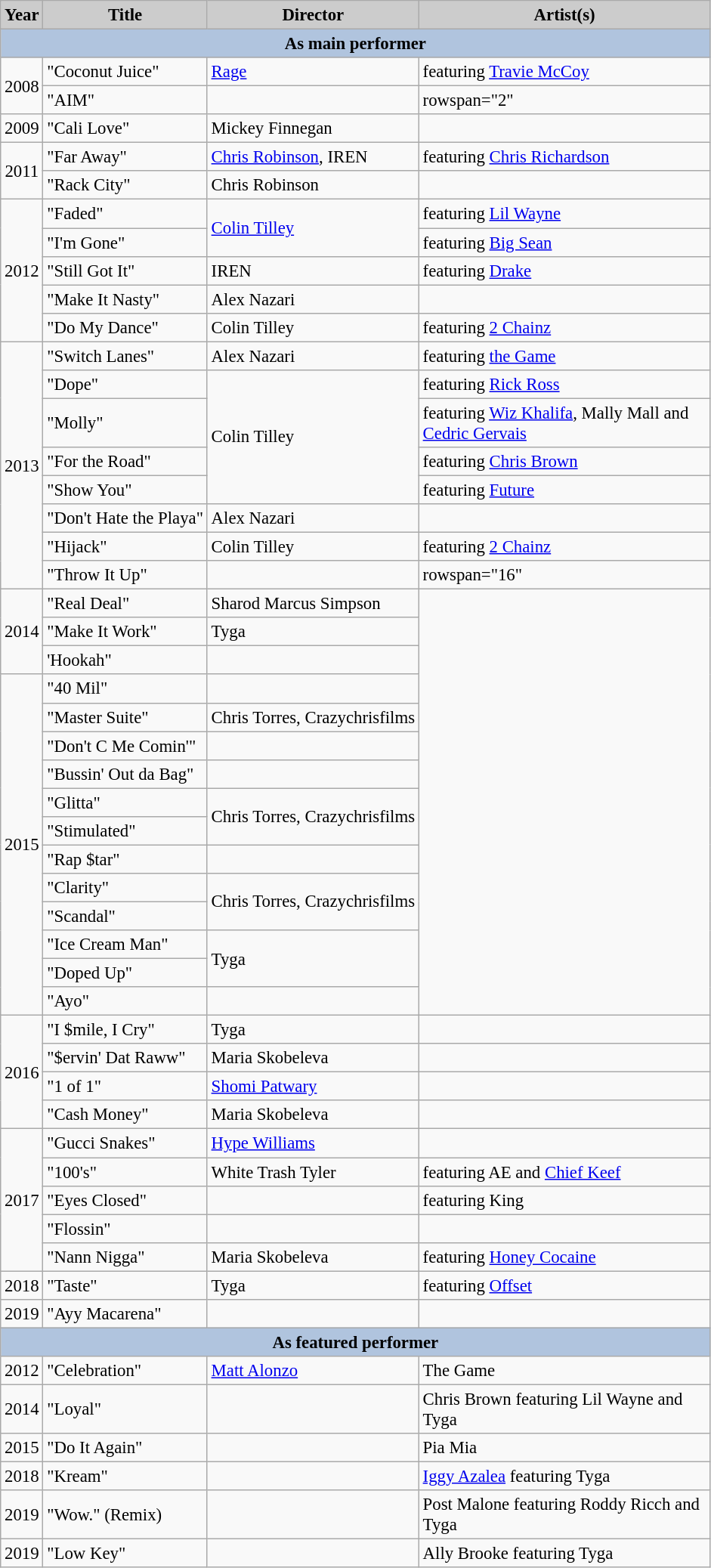<table class="wikitable" style="font-size:95%">
<tr>
<th style="background:#ccc;">Year</th>
<th style="background:#ccc;">Title</th>
<th style="background:#ccc;">Director</th>
<th style="background:#ccc;width:250px">Artist(s)</th>
</tr>
<tr style="text-align:center;">
<th colspan="4" style="background:#B0C4DE;">As main performer</th>
</tr>
<tr>
<td style="text-align:center;" rowspan="2">2008</td>
<td>"Coconut Juice"</td>
<td><a href='#'>Rage</a></td>
<td>featuring <a href='#'>Travie McCoy</a></td>
</tr>
<tr>
<td>"AIM"</td>
<td></td>
<td>rowspan="2" </td>
</tr>
<tr>
<td style="text-align:center;">2009</td>
<td>"Cali Love"</td>
<td>Mickey Finnegan</td>
</tr>
<tr>
<td style="text-align:center;" rowspan="2">2011</td>
<td>"Far Away"</td>
<td><a href='#'>Chris Robinson</a>, IREN</td>
<td>featuring <a href='#'>Chris Richardson</a></td>
</tr>
<tr>
<td>"Rack City"</td>
<td>Chris Robinson</td>
<td></td>
</tr>
<tr>
<td style="text-align:center;" rowspan="5">2012</td>
<td>"Faded"</td>
<td rowspan="2"><a href='#'>Colin Tilley</a></td>
<td>featuring <a href='#'>Lil Wayne</a></td>
</tr>
<tr>
<td>"I'm Gone"</td>
<td>featuring <a href='#'>Big Sean</a></td>
</tr>
<tr>
<td>"Still Got It"</td>
<td>IREN</td>
<td>featuring <a href='#'>Drake</a></td>
</tr>
<tr>
<td>"Make It Nasty"</td>
<td>Alex Nazari</td>
<td></td>
</tr>
<tr>
<td>"Do My Dance"</td>
<td>Colin Tilley</td>
<td>featuring <a href='#'>2 Chainz</a></td>
</tr>
<tr>
<td style="text-align:center;" rowspan="8">2013</td>
<td>"Switch Lanes"</td>
<td>Alex Nazari</td>
<td>featuring <a href='#'>the Game</a></td>
</tr>
<tr>
<td>"Dope"</td>
<td rowspan="4">Colin Tilley</td>
<td>featuring <a href='#'>Rick Ross</a></td>
</tr>
<tr>
<td>"Molly"</td>
<td>featuring <a href='#'>Wiz Khalifa</a>, Mally Mall and <a href='#'>Cedric Gervais</a></td>
</tr>
<tr>
<td>"For the Road"</td>
<td>featuring <a href='#'>Chris Brown</a></td>
</tr>
<tr>
<td>"Show You"</td>
<td>featuring <a href='#'>Future</a></td>
</tr>
<tr>
<td>"Don't Hate the Playa"</td>
<td>Alex Nazari</td>
<td></td>
</tr>
<tr>
<td>"Hijack"</td>
<td>Colin Tilley</td>
<td>featuring <a href='#'>2 Chainz</a></td>
</tr>
<tr>
<td>"Throw It Up"</td>
<td></td>
<td>rowspan="16" </td>
</tr>
<tr>
<td style="text-align:center;" rowspan="3">2014</td>
<td>"Real Deal"</td>
<td>Sharod Marcus Simpson</td>
</tr>
<tr>
<td>"Make It Work"</td>
<td>Tyga</td>
</tr>
<tr>
<td>'Hookah"</td>
<td></td>
</tr>
<tr>
<td style="text-align:center;" rowspan="12">2015</td>
<td>"40 Mil"</td>
<td></td>
</tr>
<tr>
<td>"Master Suite"</td>
<td>Chris Torres, Crazychrisfilms</td>
</tr>
<tr>
<td>"Don't C Me Comin'"</td>
<td></td>
</tr>
<tr>
<td>"Bussin' Out da Bag"</td>
<td></td>
</tr>
<tr>
<td>"Glitta"</td>
<td rowspan="2">Chris Torres, Crazychrisfilms</td>
</tr>
<tr>
<td>"Stimulated"</td>
</tr>
<tr>
<td>"Rap $tar"</td>
<td></td>
</tr>
<tr>
<td>"Clarity"</td>
<td rowspan="2">Chris Torres, Crazychrisfilms</td>
</tr>
<tr>
<td>"Scandal"</td>
</tr>
<tr>
<td>"Ice Cream Man"</td>
<td rowspan="2">Tyga</td>
</tr>
<tr>
<td>"Doped Up"</td>
</tr>
<tr>
<td>"Ayo"</td>
<td></td>
</tr>
<tr>
<td style="text-align:center;" rowspan="4">2016</td>
<td>"I $mile, I Cry"</td>
<td>Tyga</td>
<td></td>
</tr>
<tr>
<td>"$ervin' Dat Raww"</td>
<td>Maria Skobeleva</td>
<td></td>
</tr>
<tr>
<td>"1 of 1"</td>
<td><a href='#'>Shomi Patwary</a></td>
<td></td>
</tr>
<tr>
<td>"Cash Money"</td>
<td>Maria Skobeleva</td>
<td></td>
</tr>
<tr>
<td style="text-align:center;" rowspan="5">2017</td>
<td>"Gucci Snakes"</td>
<td><a href='#'>Hype Williams</a></td>
<td></td>
</tr>
<tr>
<td>"100's"</td>
<td>White Trash Tyler</td>
<td>featuring AE and <a href='#'>Chief Keef</a></td>
</tr>
<tr>
<td>"Eyes Closed"</td>
<td></td>
<td>featuring King</td>
</tr>
<tr>
<td>"Flossin"</td>
<td></td>
<td></td>
</tr>
<tr>
<td>"Nann Nigga"</td>
<td>Maria Skobeleva</td>
<td>featuring <a href='#'>Honey Cocaine</a></td>
</tr>
<tr>
<td style="text-align:center;">2018</td>
<td>"Taste"</td>
<td>Tyga</td>
<td>featuring <a href='#'>Offset</a></td>
</tr>
<tr>
<td style="text-align:center;">2019</td>
<td>"Ayy Macarena"</td>
<td></td>
<td></td>
</tr>
<tr>
<th colspan="4" style="background:#B0C4DE;">As featured performer</th>
</tr>
<tr>
<td style="text-align:center;">2012</td>
<td>"Celebration"</td>
<td><a href='#'>Matt Alonzo</a></td>
<td>The Game</td>
</tr>
<tr>
<td style="text-align:center;">2014</td>
<td>"Loyal"</td>
<td></td>
<td>Chris Brown featuring Lil Wayne and Tyga</td>
</tr>
<tr>
<td style="text-align:center;">2015</td>
<td>"Do It Again"</td>
<td></td>
<td>Pia Mia</td>
</tr>
<tr>
<td style="text-align:center;">2018</td>
<td>"Kream"</td>
<td></td>
<td><a href='#'>Iggy Azalea</a> featuring Tyga</td>
</tr>
<tr>
<td style="text-align:center;">2019</td>
<td>"Wow." (Remix)</td>
<td></td>
<td>Post Malone featuring Roddy Ricch and Tyga</td>
</tr>
<tr>
<td style="text-align:center;">2019</td>
<td>"Low Key"</td>
<td></td>
<td>Ally Brooke featuring Tyga</td>
</tr>
</table>
